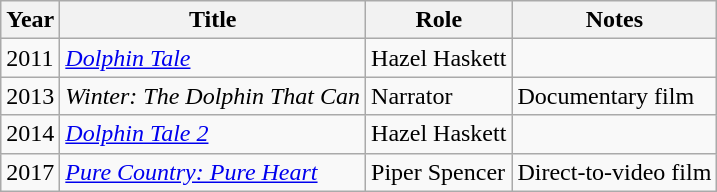<table class="wikitable sortable">
<tr>
<th scope="col">Year</th>
<th scope="col">Title</th>
<th scope="col">Role</th>
<th scope="col" class="unsortable">Notes</th>
</tr>
<tr>
<td>2011</td>
<td><em><a href='#'>Dolphin Tale</a></em></td>
<td>Hazel Haskett </td>
<td></td>
</tr>
<tr>
<td>2013</td>
<td><em>Winter: The Dolphin That Can</em></td>
<td>Narrator</td>
<td>Documentary film</td>
</tr>
<tr>
<td>2014</td>
<td><em><a href='#'>Dolphin Tale 2</a></em></td>
<td>Hazel Haskett </td>
<td></td>
</tr>
<tr>
<td>2017</td>
<td><em><a href='#'>Pure Country: Pure Heart</a></em></td>
<td>Piper Spencer</td>
<td>Direct-to-video film</td>
</tr>
</table>
